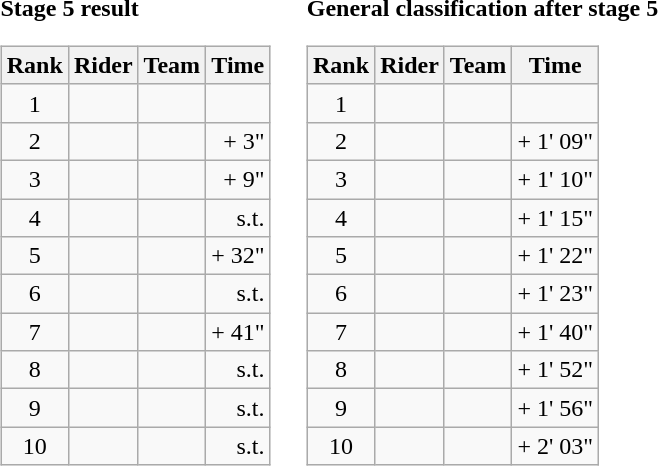<table>
<tr>
<td><strong>Stage 5 result</strong><br><table class="wikitable">
<tr>
<th scope="col">Rank</th>
<th scope="col">Rider</th>
<th scope="col">Team</th>
<th scope="col">Time</th>
</tr>
<tr>
<td style="text-align:center;">1</td>
<td></td>
<td></td>
<td style="text-align:right;"></td>
</tr>
<tr>
<td style="text-align:center;">2</td>
<td></td>
<td></td>
<td style="text-align:right;">+ 3"</td>
</tr>
<tr>
<td style="text-align:center;">3</td>
<td></td>
<td></td>
<td style="text-align:right;">+ 9"</td>
</tr>
<tr>
<td style="text-align:center;">4</td>
<td></td>
<td></td>
<td style="text-align:right;">s.t.</td>
</tr>
<tr>
<td style="text-align:center;">5</td>
<td></td>
<td></td>
<td style="text-align:right;">+ 32"</td>
</tr>
<tr>
<td style="text-align:center;">6</td>
<td></td>
<td></td>
<td style="text-align:right;">s.t.</td>
</tr>
<tr>
<td style="text-align:center;">7</td>
<td></td>
<td></td>
<td style="text-align:right;">+ 41"</td>
</tr>
<tr>
<td style="text-align:center;">8</td>
<td></td>
<td></td>
<td style="text-align:right;">s.t.</td>
</tr>
<tr>
<td style="text-align:center;">9</td>
<td></td>
<td></td>
<td style="text-align:right;">s.t.</td>
</tr>
<tr>
<td style="text-align:center;">10</td>
<td></td>
<td></td>
<td style="text-align:right;">s.t.</td>
</tr>
</table>
</td>
<td></td>
<td><strong>General classification after stage 5</strong><br><table class="wikitable">
<tr>
<th scope="col">Rank</th>
<th scope="col">Rider</th>
<th scope="col">Team</th>
<th scope="col">Time</th>
</tr>
<tr>
<td style="text-align:center;">1</td>
<td></td>
<td></td>
<td style="text-align:right;"></td>
</tr>
<tr>
<td style="text-align:center;">2</td>
<td></td>
<td></td>
<td style="text-align:right;">+ 1' 09"</td>
</tr>
<tr>
<td style="text-align:center;">3</td>
<td></td>
<td></td>
<td style="text-align:right;">+ 1' 10"</td>
</tr>
<tr>
<td style="text-align:center;">4</td>
<td></td>
<td></td>
<td style="text-align:right;">+ 1' 15"</td>
</tr>
<tr>
<td style="text-align:center;">5</td>
<td></td>
<td></td>
<td style="text-align:right;">+ 1' 22"</td>
</tr>
<tr>
<td style="text-align:center;">6</td>
<td></td>
<td></td>
<td style="text-align:right;">+ 1' 23"</td>
</tr>
<tr>
<td style="text-align:center;">7</td>
<td></td>
<td></td>
<td style="text-align:right;">+ 1' 40"</td>
</tr>
<tr>
<td style="text-align:center;">8</td>
<td></td>
<td></td>
<td style="text-align:right;">+ 1' 52"</td>
</tr>
<tr>
<td style="text-align:center;">9</td>
<td></td>
<td></td>
<td style="text-align:right;">+ 1' 56"</td>
</tr>
<tr>
<td style="text-align:center;">10</td>
<td></td>
<td></td>
<td style="text-align:right;">+ 2' 03"</td>
</tr>
</table>
</td>
</tr>
</table>
